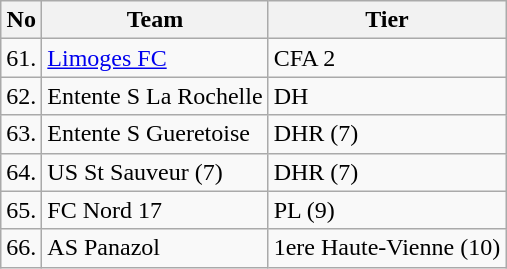<table class="wikitable" style="text-align: left">
<tr>
<th>No</th>
<th>Team</th>
<th>Tier</th>
</tr>
<tr>
<td>61.</td>
<td><a href='#'>Limoges FC</a></td>
<td>CFA 2</td>
</tr>
<tr>
<td>62.</td>
<td>Entente S La Rochelle</td>
<td>DH</td>
</tr>
<tr>
<td>63.</td>
<td>Entente S Gueretoise</td>
<td>DHR (7)</td>
</tr>
<tr>
<td>64.</td>
<td>US St Sauveur (7)</td>
<td>DHR (7)</td>
</tr>
<tr>
<td>65.</td>
<td>FC Nord 17</td>
<td>PL (9)</td>
</tr>
<tr>
<td>66.</td>
<td>AS Panazol</td>
<td>1ere Haute-Vienne (10)</td>
</tr>
</table>
